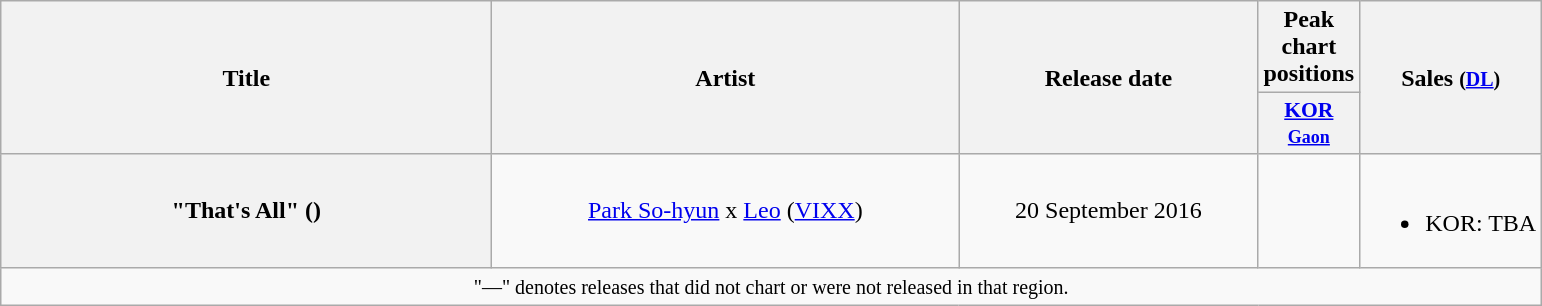<table class="wikitable plainrowheaders" style="text-align:center;">
<tr>
<th scope="col" rowspan=2 style="width:20em;">Title</th>
<th scope="col" rowspan=2 style="width:19em;">Artist</th>
<th scope="col" rowspan=2 style="width:12em;">Release date</th>
<th colspan="1" scope="col">Peak chart positions</th>
<th scope="col" rowspan=2>Sales <small>(<a href='#'>DL</a>)</small></th>
</tr>
<tr>
<th scope="col" style="width:3em;font-size:90%;"><a href='#'>KOR<br><small>Gaon</small></a><br></th>
</tr>
<tr>
<th scope=row>"That's All" ()</th>
<td><a href='#'>Park So-hyun</a> x <a href='#'>Leo</a> (<a href='#'>VIXX</a>)</td>
<td align=center>20 September 2016</td>
<td></td>
<td><br><ul><li>KOR: TBA</li></ul></td>
</tr>
<tr>
<td colspan="7" align="center"><small>"—" denotes releases that did not chart or were not released in that region.</small></td>
</tr>
</table>
